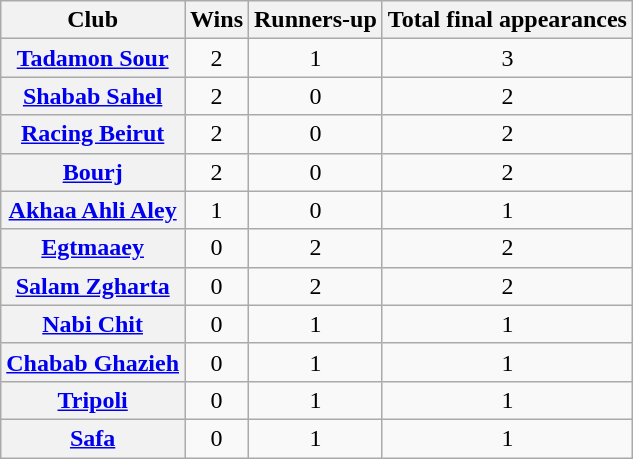<table class="wikitable sortable plainrowheaders" style="text-align:center">
<tr>
<th scope="col">Club</th>
<th scope="col">Wins</th>
<th scope="col">Runners-up</th>
<th scope="col">Total final appearances</th>
</tr>
<tr>
<th scope="row"><a href='#'>Tadamon Sour</a></th>
<td>2</td>
<td>1</td>
<td>3</td>
</tr>
<tr>
<th scope="row"><a href='#'>Shabab Sahel</a></th>
<td>2</td>
<td>0</td>
<td>2</td>
</tr>
<tr>
<th scope="row"><a href='#'>Racing Beirut</a></th>
<td>2</td>
<td>0</td>
<td>2</td>
</tr>
<tr>
<th scope="row"><a href='#'>Bourj</a></th>
<td>2</td>
<td>0</td>
<td>2</td>
</tr>
<tr>
<th scope="row"><a href='#'>Akhaa Ahli Aley</a></th>
<td>1</td>
<td>0</td>
<td>1</td>
</tr>
<tr>
<th scope="row"><a href='#'>Egtmaaey</a></th>
<td>0</td>
<td>2</td>
<td>2</td>
</tr>
<tr>
<th scope="row"><a href='#'>Salam Zgharta</a></th>
<td>0</td>
<td>2</td>
<td>2</td>
</tr>
<tr>
<th scope="row"><a href='#'>Nabi Chit</a></th>
<td>0</td>
<td>1</td>
<td>1</td>
</tr>
<tr>
<th scope="row"><a href='#'>Chabab Ghazieh</a></th>
<td>0</td>
<td>1</td>
<td>1</td>
</tr>
<tr>
<th scope="row"><a href='#'>Tripoli</a></th>
<td>0</td>
<td>1</td>
<td>1</td>
</tr>
<tr>
<th scope="row"><a href='#'>Safa</a></th>
<td>0</td>
<td>1</td>
<td>1</td>
</tr>
</table>
